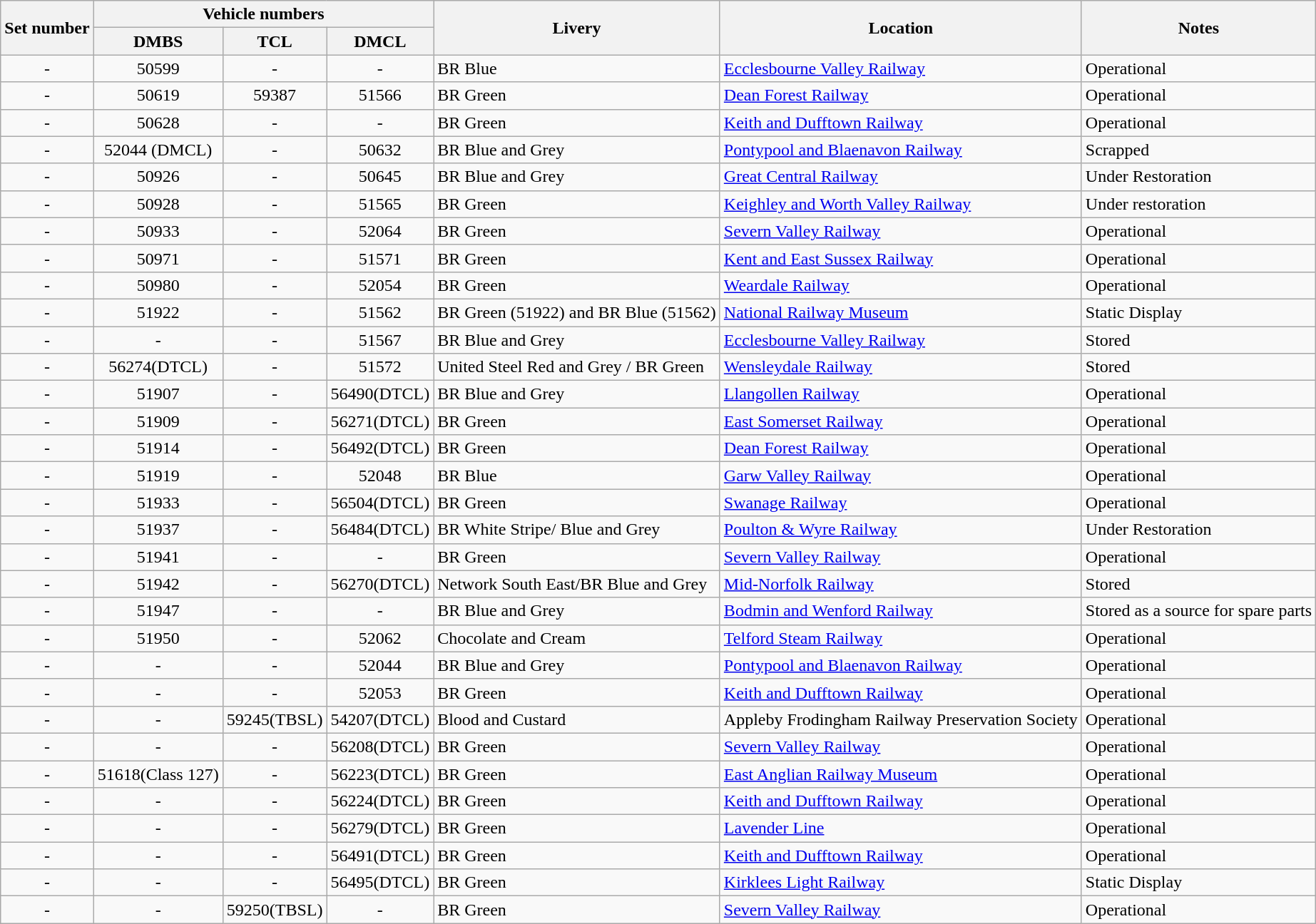<table class="wikitable sortable collapsible">
<tr>
<th rowspan=2>Set number</th>
<th colspan=3>Vehicle numbers</th>
<th rowspan=2 align=left>Livery</th>
<th rowspan=2 align=left>Location</th>
<th rowspan=2 align=left>Notes</th>
</tr>
<tr>
<th>DMBS</th>
<th>TCL</th>
<th>DMCL</th>
</tr>
<tr>
<td align=center>-</td>
<td align=center>50599</td>
<td align=center>-</td>
<td align=center>-</td>
<td>BR Blue</td>
<td><a href='#'>Ecclesbourne Valley Railway</a></td>
<td>Operational</td>
</tr>
<tr>
<td align=center>-</td>
<td align=center>50619</td>
<td align=center>59387</td>
<td align=center>51566</td>
<td>BR Green</td>
<td><a href='#'>Dean Forest Railway</a></td>
<td>Operational</td>
</tr>
<tr>
<td align=center>-</td>
<td align=center>50628</td>
<td align=center>-</td>
<td align=center>-</td>
<td>BR Green</td>
<td><a href='#'>Keith and Dufftown Railway</a></td>
<td>Operational</td>
</tr>
<tr>
<td align=center>-</td>
<td align=center>52044 (DMCL)</td>
<td align=center>-</td>
<td align=center>50632</td>
<td>BR Blue and Grey</td>
<td><a href='#'>Pontypool and Blaenavon Railway</a></td>
<td>Scrapped</td>
</tr>
<tr>
<td align=center>-</td>
<td align=center>50926</td>
<td align=center>-</td>
<td align=center>50645</td>
<td>BR Blue and Grey</td>
<td><a href='#'>Great Central Railway</a></td>
<td>Under Restoration</td>
</tr>
<tr>
<td align=center>-</td>
<td align=center>50928</td>
<td align=center>-</td>
<td align=center>51565</td>
<td>BR Green</td>
<td><a href='#'>Keighley and Worth Valley Railway</a></td>
<td>Under restoration</td>
</tr>
<tr>
<td align=center>-</td>
<td align=center>50933</td>
<td align=center>-</td>
<td align=center>52064</td>
<td>BR Green</td>
<td><a href='#'>Severn Valley Railway</a></td>
<td>Operational</td>
</tr>
<tr>
<td align=center>-</td>
<td align=center>50971</td>
<td align=center>-</td>
<td align=center>51571</td>
<td>BR Green</td>
<td><a href='#'>Kent and East Sussex Railway</a></td>
<td>Operational</td>
</tr>
<tr>
<td align=center>-</td>
<td align=center>50980</td>
<td align=center>-</td>
<td align=center>52054</td>
<td>BR Green</td>
<td><a href='#'>Weardale Railway</a></td>
<td>Operational</td>
</tr>
<tr>
<td align=center>-</td>
<td align=center>51922</td>
<td align=center>-</td>
<td align=center>51562</td>
<td>BR Green (51922) and BR Blue (51562)</td>
<td><a href='#'>National Railway Museum</a></td>
<td>Static Display</td>
</tr>
<tr>
<td align=center>-</td>
<td align=center>-</td>
<td align=center>-</td>
<td align=center>51567</td>
<td>BR Blue and Grey</td>
<td><a href='#'>Ecclesbourne Valley Railway</a></td>
<td>Stored</td>
</tr>
<tr>
<td align=center>-</td>
<td align=center>56274(DTCL)</td>
<td align=center>-</td>
<td align=center>51572</td>
<td>United Steel Red and Grey / BR Green</td>
<td><a href='#'>Wensleydale Railway</a></td>
<td>Stored</td>
</tr>
<tr>
<td align=center>-</td>
<td align=center>51907</td>
<td align=center>-</td>
<td align=center>56490(DTCL)</td>
<td>BR Blue and Grey</td>
<td><a href='#'>Llangollen Railway</a></td>
<td>Operational</td>
</tr>
<tr>
<td align=center>-</td>
<td align=center>51909</td>
<td align=center>-</td>
<td align=center>56271(DTCL)</td>
<td>BR Green</td>
<td><a href='#'>East Somerset Railway</a></td>
<td>Operational</td>
</tr>
<tr>
<td align=center>-</td>
<td align=center>51914</td>
<td align=center>-</td>
<td align=center>56492(DTCL)</td>
<td>BR Green</td>
<td><a href='#'>Dean Forest Railway</a></td>
<td>Operational</td>
</tr>
<tr>
<td align=center>-</td>
<td align=center>51919</td>
<td align=center>-</td>
<td align=center>52048</td>
<td>BR Blue</td>
<td><a href='#'>Garw Valley Railway</a></td>
<td>Operational</td>
</tr>
<tr>
<td align=center>-</td>
<td align=center>51933</td>
<td align=center>-</td>
<td align=center>56504(DTCL)</td>
<td>BR Green</td>
<td><a href='#'>Swanage Railway</a></td>
<td>Operational</td>
</tr>
<tr>
<td align=center>-</td>
<td align=center>51937</td>
<td align=center>-</td>
<td align=center>56484(DTCL)</td>
<td>BR White Stripe/ Blue and Grey</td>
<td><a href='#'>Poulton & Wyre Railway</a></td>
<td>Under Restoration</td>
</tr>
<tr>
<td align=center>-</td>
<td align=center>51941</td>
<td align=center>-</td>
<td align=center>-</td>
<td>BR Green</td>
<td><a href='#'>Severn Valley Railway</a></td>
<td>Operational</td>
</tr>
<tr>
<td align=center>-</td>
<td align=center>51942</td>
<td align=center>-</td>
<td align=center>56270(DTCL)</td>
<td>Network South East/BR Blue and Grey</td>
<td><a href='#'>Mid-Norfolk Railway</a></td>
<td>Stored</td>
</tr>
<tr>
<td align=center>-</td>
<td align=center>51947</td>
<td align=center>-</td>
<td align=center>-</td>
<td>BR Blue and Grey</td>
<td><a href='#'>Bodmin and Wenford Railway</a></td>
<td>Stored as a source for spare parts</td>
</tr>
<tr>
<td align=center>-</td>
<td align=center>51950</td>
<td align=center>-</td>
<td align=center>52062</td>
<td>Chocolate and Cream</td>
<td><a href='#'>Telford Steam Railway</a></td>
<td>Operational</td>
</tr>
<tr>
<td align=center>-</td>
<td align=center>-</td>
<td align=center>-</td>
<td align=center>52044</td>
<td>BR Blue and Grey</td>
<td><a href='#'>Pontypool and Blaenavon Railway</a></td>
<td>Operational</td>
</tr>
<tr>
<td align=center>-</td>
<td align=center>-</td>
<td align=center>-</td>
<td align=center>52053</td>
<td>BR Green</td>
<td><a href='#'>Keith and Dufftown Railway</a></td>
<td>Operational</td>
</tr>
<tr>
<td align=center>-</td>
<td align=center>-</td>
<td align=center>59245(TBSL)</td>
<td align=center>54207(DTCL)</td>
<td>Blood and Custard</td>
<td>Appleby Frodingham Railway Preservation Society</td>
<td>Operational</td>
</tr>
<tr>
<td align=center>-</td>
<td align=center>-</td>
<td align=center>-</td>
<td align=center>56208(DTCL)</td>
<td>BR Green</td>
<td><a href='#'>Severn Valley Railway</a></td>
<td>Operational</td>
</tr>
<tr>
<td align=center>-</td>
<td align=center>51618(Class 127)</td>
<td align=center>-</td>
<td align=center>56223(DTCL)</td>
<td>BR Green</td>
<td><a href='#'>East Anglian Railway Museum</a></td>
<td>Operational</td>
</tr>
<tr>
<td align=center>-</td>
<td align=center>-</td>
<td align=center>-</td>
<td align=center>56224(DTCL)</td>
<td>BR Green</td>
<td><a href='#'>Keith and Dufftown Railway</a></td>
<td>Operational</td>
</tr>
<tr>
<td align=center>-</td>
<td align=center>-</td>
<td align=center>-</td>
<td align=center>56279(DTCL)</td>
<td>BR Green</td>
<td><a href='#'>Lavender Line</a></td>
<td>Operational</td>
</tr>
<tr>
<td align=center>-</td>
<td align=center>-</td>
<td align=center>-</td>
<td align=center>56491(DTCL)</td>
<td>BR Green</td>
<td><a href='#'>Keith and Dufftown Railway</a></td>
<td>Operational</td>
</tr>
<tr>
<td align=center>-</td>
<td align=center>-</td>
<td align=center>-</td>
<td align=center>56495(DTCL)</td>
<td>BR Green</td>
<td><a href='#'>Kirklees Light Railway</a></td>
<td>Static Display</td>
</tr>
<tr>
<td align=center>-</td>
<td align=center>-</td>
<td align=center>59250(TBSL)</td>
<td align=center>-</td>
<td>BR Green</td>
<td><a href='#'>Severn Valley Railway</a></td>
<td>Operational</td>
</tr>
</table>
